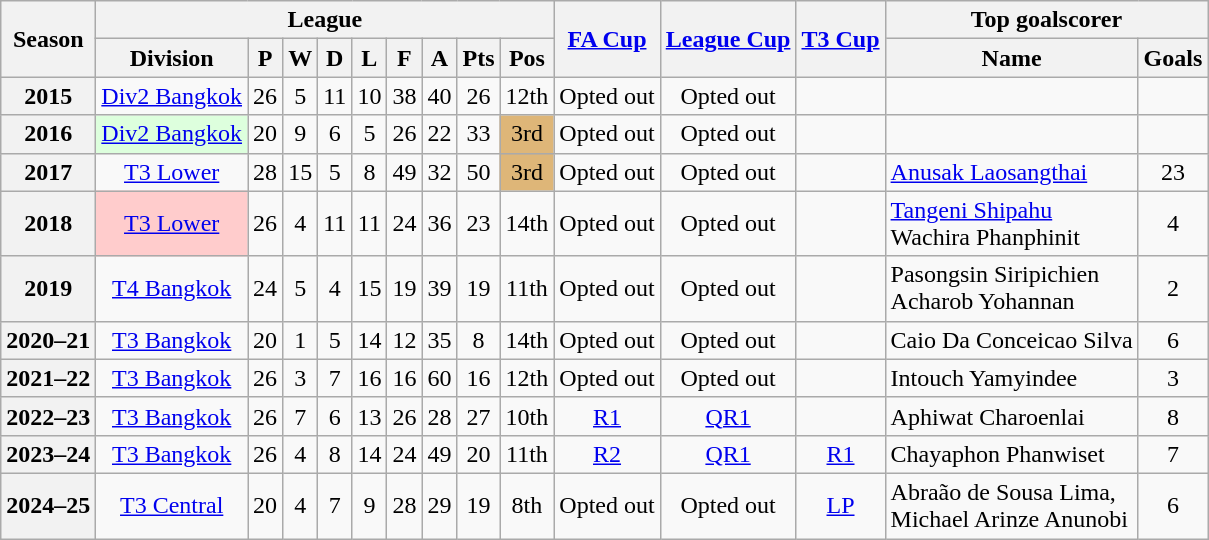<table class="wikitable" style="text-align: center">
<tr>
<th rowspan=2>Season</th>
<th colspan=9>League</th>
<th rowspan=2><a href='#'>FA Cup</a></th>
<th rowspan=2><a href='#'>League Cup</a></th>
<th rowspan=2><a href='#'>T3 Cup</a></th>
<th colspan=2>Top goalscorer</th>
</tr>
<tr>
<th>Division</th>
<th>P</th>
<th>W</th>
<th>D</th>
<th>L</th>
<th>F</th>
<th>A</th>
<th>Pts</th>
<th>Pos</th>
<th>Name</th>
<th>Goals</th>
</tr>
<tr>
<th>2015</th>
<td><a href='#'>Div2 Bangkok</a></td>
<td>26</td>
<td>5</td>
<td>11</td>
<td>10</td>
<td>38</td>
<td>40</td>
<td>26</td>
<td>12th</td>
<td>Opted out</td>
<td>Opted out</td>
<td></td>
<td></td>
<td></td>
</tr>
<tr>
<th>2016</th>
<td bgcolor="#DDFFDD"><a href='#'>Div2 Bangkok</a></td>
<td>20</td>
<td>9</td>
<td>6</td>
<td>5</td>
<td>26</td>
<td>22</td>
<td>33</td>
<td bgcolor=#deb678>3rd</td>
<td>Opted out</td>
<td>Opted out</td>
<td></td>
<td></td>
<td></td>
</tr>
<tr>
<th>2017</th>
<td><a href='#'>T3 Lower</a></td>
<td>28</td>
<td>15</td>
<td>5</td>
<td>8</td>
<td>49</td>
<td>32</td>
<td>50</td>
<td bgcolor=#deb678>3rd</td>
<td>Opted out</td>
<td>Opted out</td>
<td></td>
<td align=left> <a href='#'>Anusak Laosangthai</a></td>
<td>23</td>
</tr>
<tr>
<th>2018</th>
<td bgcolor="#FFCCCC"><a href='#'>T3 Lower</a></td>
<td>26</td>
<td>4</td>
<td>11</td>
<td>11</td>
<td>24</td>
<td>36</td>
<td>23</td>
<td>14th</td>
<td>Opted out</td>
<td>Opted out</td>
<td></td>
<td align=left> <a href='#'>Tangeni Shipahu</a><br> Wachira Phanphinit</td>
<td>4</td>
</tr>
<tr>
<th>2019</th>
<td><a href='#'>T4 Bangkok</a></td>
<td>24</td>
<td>5</td>
<td>4</td>
<td>15</td>
<td>19</td>
<td>39</td>
<td>19</td>
<td>11th</td>
<td>Opted out</td>
<td>Opted out</td>
<td></td>
<td align="left"> Pasongsin Siripichien<br> Acharob Yohannan</td>
<td>2</td>
</tr>
<tr>
<th>2020–21</th>
<td><a href='#'>T3 Bangkok</a></td>
<td>20</td>
<td>1</td>
<td>5</td>
<td>14</td>
<td>12</td>
<td>35</td>
<td>8</td>
<td>14th</td>
<td>Opted out</td>
<td>Opted out</td>
<td></td>
<td align="left"> Caio Da Conceicao Silva</td>
<td>6</td>
</tr>
<tr>
<th>2021–22</th>
<td><a href='#'>T3 Bangkok</a></td>
<td>26</td>
<td>3</td>
<td>7</td>
<td>16</td>
<td>16</td>
<td>60</td>
<td>16</td>
<td>12th</td>
<td>Opted out</td>
<td>Opted out</td>
<td></td>
<td align="left"> Intouch Yamyindee</td>
<td>3</td>
</tr>
<tr>
<th>2022–23</th>
<td><a href='#'>T3 Bangkok</a></td>
<td>26</td>
<td>7</td>
<td>6</td>
<td>13</td>
<td>26</td>
<td>28</td>
<td>27</td>
<td>10th</td>
<td><a href='#'>R1</a></td>
<td><a href='#'>QR1</a></td>
<td></td>
<td align="left"> Aphiwat Charoenlai</td>
<td>8</td>
</tr>
<tr>
<th>2023–24</th>
<td><a href='#'>T3 Bangkok</a></td>
<td>26</td>
<td>4</td>
<td>8</td>
<td>14</td>
<td>24</td>
<td>49</td>
<td>20</td>
<td>11th</td>
<td><a href='#'>R2</a></td>
<td><a href='#'>QR1</a></td>
<td><a href='#'>R1</a></td>
<td align="left"> Chayaphon Phanwiset</td>
<td>7</td>
</tr>
<tr>
<th>2024–25</th>
<td><a href='#'>T3 Central</a></td>
<td>20</td>
<td>4</td>
<td>7</td>
<td>9</td>
<td>28</td>
<td>29</td>
<td>19</td>
<td>8th</td>
<td>Opted out</td>
<td>Opted out</td>
<td><a href='#'>LP</a></td>
<td align="left"> Abraão de Sousa Lima,<br> Michael Arinze Anunobi</td>
<td>6</td>
</tr>
</table>
